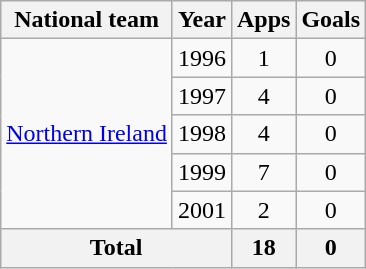<table class=wikitable style="text-align: center;">
<tr>
<th>National team</th>
<th>Year</th>
<th>Apps</th>
<th>Goals</th>
</tr>
<tr>
<td rowspan=5><a href='#'>Northern Ireland</a></td>
<td>1996</td>
<td>1</td>
<td>0</td>
</tr>
<tr>
<td>1997</td>
<td>4</td>
<td>0</td>
</tr>
<tr>
<td>1998</td>
<td>4</td>
<td>0</td>
</tr>
<tr>
<td>1999</td>
<td>7</td>
<td>0</td>
</tr>
<tr>
<td>2001</td>
<td>2</td>
<td>0</td>
</tr>
<tr>
<th colspan=2>Total</th>
<th>18</th>
<th>0</th>
</tr>
</table>
